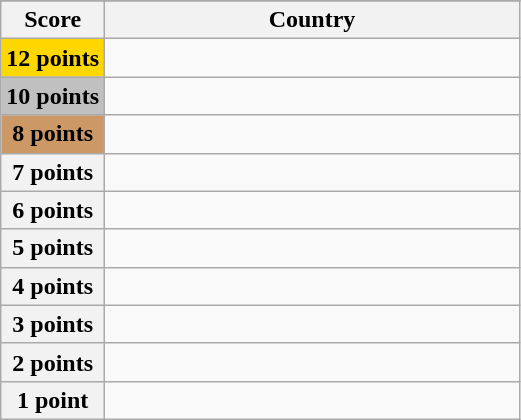<table class="wikitable">
<tr>
</tr>
<tr>
<th scope="col" width="20%">Score</th>
<th scope="col">Country</th>
</tr>
<tr>
<th scope="row" style="background:gold">12 points</th>
<td></td>
</tr>
<tr>
<th scope="row" style="background:silver">10 points</th>
<td></td>
</tr>
<tr>
<th scope="row" style="background:#CC9966">8 points</th>
<td></td>
</tr>
<tr>
<th scope="row">7 points</th>
<td></td>
</tr>
<tr>
<th scope="row">6 points</th>
<td></td>
</tr>
<tr>
<th scope="row">5 points</th>
<td></td>
</tr>
<tr>
<th scope="row">4 points</th>
<td></td>
</tr>
<tr>
<th scope="row">3 points</th>
<td></td>
</tr>
<tr>
<th scope="row">2 points</th>
<td></td>
</tr>
<tr>
<th scope="row">1 point</th>
<td></td>
</tr>
</table>
